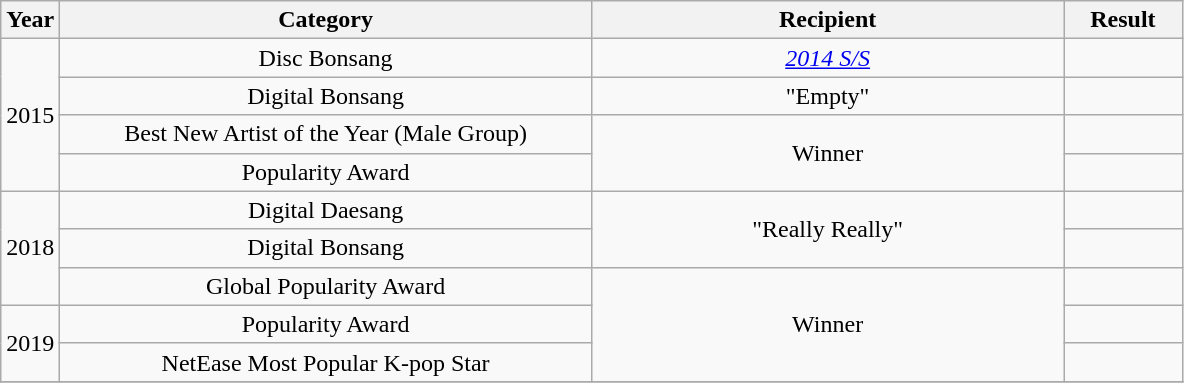<table class="wikitable" style="text-align:center">
<tr>
<th width="5%">Year</th>
<th width="45%">Category</th>
<th width="40%">Recipient</th>
<th width="10%">Result</th>
</tr>
<tr>
<td rowspan="4">2015</td>
<td>Disc Bonsang</td>
<td><em><a href='#'>2014 S/S</a></em></td>
<td></td>
</tr>
<tr>
<td>Digital Bonsang</td>
<td>"Empty"</td>
<td></td>
</tr>
<tr>
<td>Best New Artist of the Year (Male Group)</td>
<td rowspan="2">Winner</td>
<td></td>
</tr>
<tr>
<td>Popularity Award</td>
<td></td>
</tr>
<tr>
<td rowspan="3">2018</td>
<td>Digital Daesang</td>
<td align="center" rowspan="2">"Really Really"</td>
<td></td>
</tr>
<tr>
<td>Digital Bonsang</td>
<td></td>
</tr>
<tr>
<td>Global Popularity Award</td>
<td align="center" rowspan=3>Winner</td>
<td></td>
</tr>
<tr>
<td rowspan="2">2019</td>
<td>Popularity Award</td>
<td></td>
</tr>
<tr>
<td>NetEase Most Popular K-pop Star</td>
<td></td>
</tr>
<tr>
</tr>
</table>
